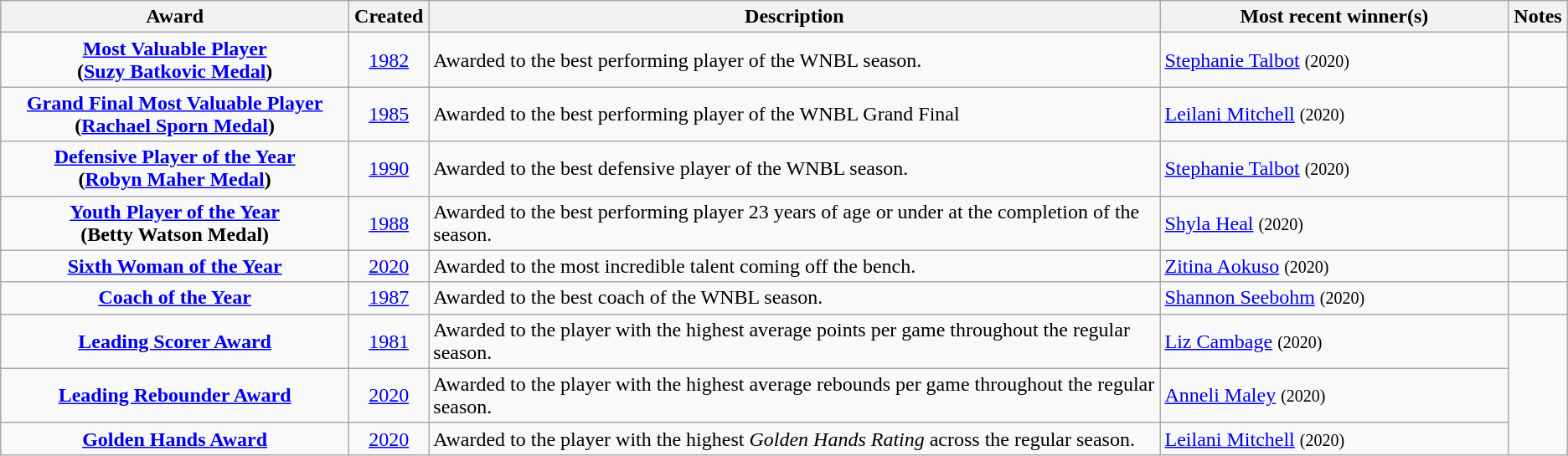<table class="wikitable plainrowheaders sortable" summary="Award (sortable), Created (sortable), Description, Most recent winner(s) and Notes">
<tr>
<th scope="col" width="20%">Award</th>
<th scope="col" width="1%">Created</th>
<th scope="col" width="42%" class="unsortable">Description</th>
<th scope="col" width="20%" class="unsortable">Most recent winner(s)</th>
<th scope="col" width="1%" class="unsortable">Notes</th>
</tr>
<tr>
<th scope="row" style="background-color:transparent;"><a href='#'>Most Valuable Player</a> <br> (<a href='#'>Suzy Batkovic Medal</a>)</th>
<td align=center><a href='#'>1982</a></td>
<td>Awarded to the best performing player of the WNBL season.</td>
<td> <a href='#'>Stephanie Talbot</a> <small>(2020)</small></td>
<td align="center"></td>
</tr>
<tr>
<th scope="row" style="background-color:transparent;"><a href='#'>Grand Final Most Valuable Player</a> <br> (<a href='#'>Rachael Sporn Medal</a>)</th>
<td align=center><a href='#'>1985</a></td>
<td>Awarded to the best performing player of the WNBL Grand Final</td>
<td> <a href='#'>Leilani Mitchell</a> <small>(2020)</small></td>
<td align="center"></td>
</tr>
<tr>
<th scope="row" style="background-color:transparent;"><a href='#'>Defensive Player of the Year</a> <br> (<a href='#'>Robyn Maher Medal</a>)</th>
<td align=center><a href='#'>1990</a></td>
<td>Awarded to the best defensive player of the WNBL season.</td>
<td> <a href='#'>Stephanie Talbot</a> <small>(2020)</small></td>
<td align="center"></td>
</tr>
<tr>
<th scope="row" style="background-color:transparent;"><a href='#'>Youth Player of the Year</a> <br> (Betty Watson Medal)</th>
<td align=center><a href='#'>1988</a></td>
<td>Awarded to the best performing player 23 years of age or under at the completion of the season.</td>
<td> <a href='#'>Shyla Heal</a> <small>(2020)</small></td>
<td align="center"></td>
</tr>
<tr>
<th scope="row" style="background-color:transparent;"><a href='#'>Sixth Woman of the Year</a></th>
<td align=center><a href='#'>2020</a></td>
<td>Awarded to the most incredible talent coming off the bench.</td>
<td> <a href='#'>Zitina Aokuso</a> <small>(2020)</small></td>
<td align="center"></td>
</tr>
<tr>
<th scope="row" style="background-color:transparent;"><a href='#'>Coach of the Year</a> <br></th>
<td align=center><a href='#'>1987</a></td>
<td>Awarded to the best coach of the WNBL season.</td>
<td> <a href='#'>Shannon Seebohm</a> <small>(2020)</small></td>
<td align="center"></td>
</tr>
<tr>
<th scope="row" style="background-color:transparent;"><a href='#'>Leading Scorer Award</a> <br></th>
<td align=center><a href='#'>1981</a></td>
<td>Awarded to the player with the highest average points per game throughout the regular season.</td>
<td> <a href='#'>Liz Cambage</a> <small>(2020)</small></td>
<td rowspan=3; align="center"></td>
</tr>
<tr>
<th scope="row" style="background-color:transparent;"><a href='#'>Leading Rebounder Award</a> <br></th>
<td align=center><a href='#'>2020</a></td>
<td>Awarded to the player with the highest average rebounds per game throughout the regular season.</td>
<td> <a href='#'>Anneli Maley</a> <small>(2020)</small></td>
</tr>
<tr>
<th scope="row" style="background-color:transparent;"><a href='#'>Golden Hands Award</a> <br></th>
<td align=center><a href='#'>2020</a></td>
<td>Awarded to the player with the highest <em>Golden Hands Rating</em> across the regular season.</td>
<td> <a href='#'>Leilani Mitchell</a> <small>(2020)</small></td>
</tr>
</table>
